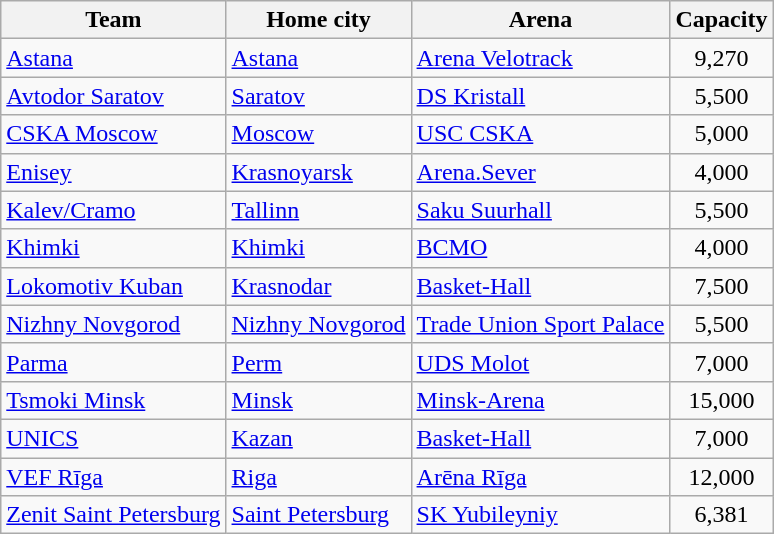<table class="wikitable sortable">
<tr>
<th>Team</th>
<th>Home city</th>
<th>Arena</th>
<th>Capacity</th>
</tr>
<tr>
<td> <a href='#'>Astana</a></td>
<td><a href='#'>Astana</a></td>
<td><a href='#'>Arena Velotrack</a></td>
<td style="text-align:center">9,270</td>
</tr>
<tr>
<td> <a href='#'>Avtodor Saratov</a></td>
<td><a href='#'>Saratov</a></td>
<td><a href='#'>DS Kristall</a></td>
<td style="text-align:center">5,500</td>
</tr>
<tr>
<td> <a href='#'>CSKA Moscow</a></td>
<td><a href='#'>Moscow</a></td>
<td><a href='#'>USC CSKA</a></td>
<td style="text-align:center">5,000</td>
</tr>
<tr>
<td> <a href='#'>Enisey</a></td>
<td><a href='#'>Krasnoyarsk</a></td>
<td><a href='#'>Arena.Sever</a></td>
<td style="text-align:center">4,000</td>
</tr>
<tr>
<td> <a href='#'>Kalev/Cramo</a></td>
<td><a href='#'>Tallinn</a></td>
<td><a href='#'>Saku Suurhall</a></td>
<td style="text-align:center">5,500</td>
</tr>
<tr>
<td> <a href='#'>Khimki</a></td>
<td><a href='#'>Khimki</a></td>
<td><a href='#'>BCMO</a></td>
<td style="text-align:center">4,000</td>
</tr>
<tr>
<td> <a href='#'>Lokomotiv Kuban</a></td>
<td><a href='#'>Krasnodar</a></td>
<td><a href='#'>Basket-Hall</a></td>
<td style="text-align:center">7,500</td>
</tr>
<tr>
<td> <a href='#'>Nizhny Novgorod</a></td>
<td><a href='#'>Nizhny Novgorod</a></td>
<td><a href='#'>Trade Union Sport Palace</a></td>
<td style="text-align:center">5,500</td>
</tr>
<tr>
<td> <a href='#'>Parma</a></td>
<td><a href='#'>Perm</a></td>
<td><a href='#'>UDS Molot</a></td>
<td style="text-align:center">7,000</td>
</tr>
<tr>
<td> <a href='#'>Tsmoki Minsk</a></td>
<td><a href='#'>Minsk</a></td>
<td><a href='#'>Minsk-Arena</a></td>
<td style="text-align:center">15,000</td>
</tr>
<tr>
<td> <a href='#'>UNICS</a></td>
<td><a href='#'>Kazan</a></td>
<td><a href='#'>Basket-Hall</a></td>
<td style="text-align:center">7,000</td>
</tr>
<tr>
<td> <a href='#'>VEF Rīga</a></td>
<td><a href='#'>Riga</a></td>
<td><a href='#'>Arēna Rīga</a></td>
<td style="text-align:center">12,000</td>
</tr>
<tr>
<td> <a href='#'>Zenit Saint Petersburg</a></td>
<td><a href='#'>Saint Petersburg</a></td>
<td><a href='#'>SK Yubileyniy</a></td>
<td style="text-align:center">6,381</td>
</tr>
</table>
